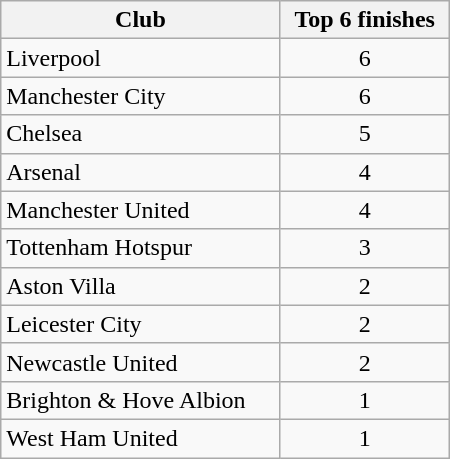<table class="wikitable" style="width:300px; float:right;">
<tr>
<th>Club</th>
<th>Top 6 finishes</th>
</tr>
<tr>
<td>Liverpool</td>
<td align="center">6</td>
</tr>
<tr>
<td>Manchester City</td>
<td align="center">6</td>
</tr>
<tr>
<td>Chelsea</td>
<td align="center">5</td>
</tr>
<tr>
<td>Arsenal</td>
<td align="center">4</td>
</tr>
<tr>
<td>Manchester United</td>
<td align="center">4</td>
</tr>
<tr>
<td>Tottenham Hotspur</td>
<td align="center">3</td>
</tr>
<tr>
<td>Aston Villa</td>
<td align="center">2</td>
</tr>
<tr>
<td>Leicester City</td>
<td align="center">2</td>
</tr>
<tr>
<td>Newcastle United</td>
<td align="center">2</td>
</tr>
<tr>
<td>Brighton & Hove Albion</td>
<td align="center">1</td>
</tr>
<tr>
<td>West Ham United</td>
<td align="center">1</td>
</tr>
</table>
